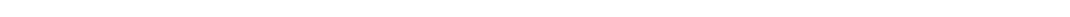<table style="width:88%; text-align:center;">
<tr style="color:white;">
<td style="background:"><strong>3</strong></td>
<td style="background:"><strong>1</strong></td>
<td style="background:"><strong>17</strong></td>
</tr>
</table>
